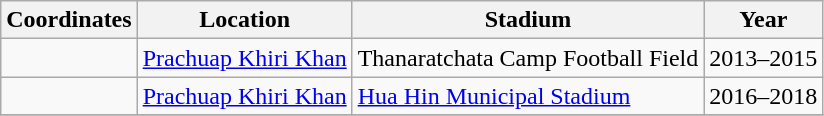<table class="wikitable sortable">
<tr>
<th>Coordinates</th>
<th>Location</th>
<th>Stadium</th>
<th>Year</th>
</tr>
<tr>
<td></td>
<td><a href='#'>Prachuap Khiri Khan</a></td>
<td>Thanaratchata Camp Football Field</td>
<td>2013–2015</td>
</tr>
<tr>
<td></td>
<td><a href='#'>Prachuap Khiri Khan</a></td>
<td><a href='#'>Hua Hin Municipal Stadium</a></td>
<td>2016–2018</td>
</tr>
<tr>
</tr>
</table>
